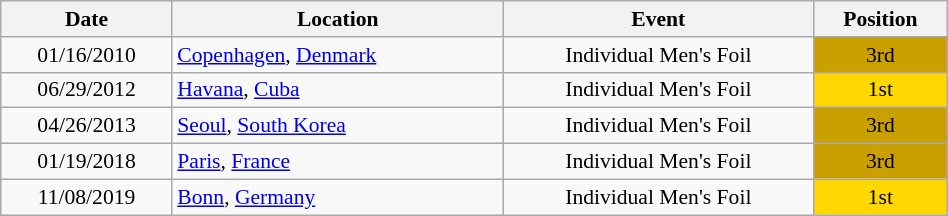<table class="wikitable" width="50%" style="font-size:90%; text-align:center;">
<tr>
<th>Date</th>
<th>Location</th>
<th>Event</th>
<th>Position</th>
</tr>
<tr>
<td>01/16/2010</td>
<td rowspan="1" align="left"> <a href='#'>Copenhagen</a>, <a href='#'>Denmark</a></td>
<td>Individual Men's Foil</td>
<td bgcolor="caramel">3rd</td>
</tr>
<tr>
<td>06/29/2012</td>
<td rowspan="1" align="left"> <a href='#'>Havana</a>, <a href='#'>Cuba</a></td>
<td>Individual Men's Foil</td>
<td bgcolor="gold">1st</td>
</tr>
<tr>
<td>04/26/2013</td>
<td rowspan="1" align="left"> <a href='#'>Seoul</a>, <a href='#'>South Korea</a></td>
<td>Individual Men's Foil</td>
<td bgcolor="caramel">3rd</td>
</tr>
<tr>
<td>01/19/2018</td>
<td rowspan="1" align="left"> <a href='#'>Paris</a>, <a href='#'>France</a></td>
<td>Individual Men's Foil</td>
<td bgcolor="caramel">3rd</td>
</tr>
<tr>
<td>11/08/2019</td>
<td rowspan="1" align="left"> <a href='#'>Bonn</a>, <a href='#'>Germany</a></td>
<td>Individual Men's Foil</td>
<td bgcolor="gold">1st</td>
</tr>
</table>
